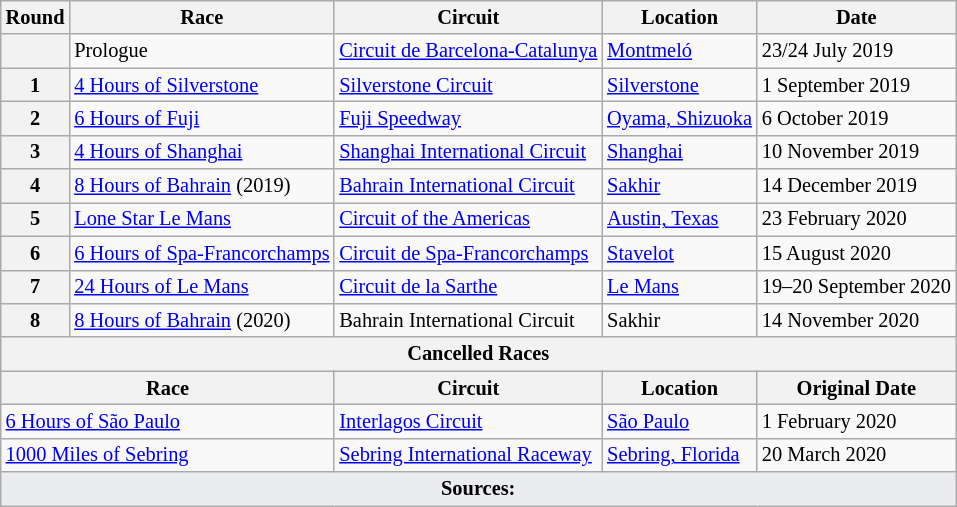<table class="wikitable" style="font-size: 85%;">
<tr>
<th>Round</th>
<th>Race</th>
<th>Circuit</th>
<th>Location</th>
<th>Date</th>
</tr>
<tr>
<th></th>
<td>Prologue</td>
<td><a href='#'>Circuit de Barcelona-Catalunya</a></td>
<td> <a href='#'>Montmeló</a></td>
<td>23/24 July 2019</td>
</tr>
<tr>
<th>1</th>
<td><a href='#'>4 Hours of Silverstone</a></td>
<td><a href='#'>Silverstone Circuit</a></td>
<td> <a href='#'>Silverstone</a></td>
<td>1 September 2019</td>
</tr>
<tr>
<th>2</th>
<td><a href='#'>6 Hours of Fuji</a></td>
<td><a href='#'>Fuji Speedway</a></td>
<td> <a href='#'>Oyama, Shizuoka</a></td>
<td>6 October 2019</td>
</tr>
<tr>
<th>3</th>
<td><a href='#'>4 Hours of Shanghai</a></td>
<td><a href='#'>Shanghai International Circuit</a></td>
<td> <a href='#'>Shanghai</a></td>
<td>10 November 2019</td>
</tr>
<tr>
<th>4</th>
<td><a href='#'>8 Hours of Bahrain</a> (2019)</td>
<td><a href='#'>Bahrain International Circuit</a></td>
<td> <a href='#'>Sakhir</a></td>
<td>14 December 2019</td>
</tr>
<tr>
<th>5</th>
<td><a href='#'>Lone Star Le Mans</a></td>
<td><a href='#'>Circuit of the Americas</a></td>
<td> <a href='#'>Austin, Texas</a></td>
<td>23 February 2020</td>
</tr>
<tr>
<th>6</th>
<td><a href='#'>6 Hours of Spa-Francorchamps</a></td>
<td><a href='#'>Circuit de Spa-Francorchamps</a></td>
<td> <a href='#'>Stavelot</a></td>
<td>15 August 2020</td>
</tr>
<tr>
<th>7</th>
<td><a href='#'>24 Hours of Le Mans</a></td>
<td><a href='#'>Circuit de la Sarthe</a></td>
<td> <a href='#'>Le Mans</a></td>
<td>19–20 September 2020</td>
</tr>
<tr>
<th>8</th>
<td><a href='#'>8 Hours of Bahrain</a> (2020)</td>
<td>Bahrain International Circuit</td>
<td> Sakhir</td>
<td>14 November 2020</td>
</tr>
<tr>
<th colspan=5>Cancelled Races</th>
</tr>
<tr>
<th colspan="2">Race</th>
<th align =center>Circuit</th>
<th align =center>Location</th>
<th>Original Date</th>
</tr>
<tr>
<td colspan="2"><a href='#'>6 Hours of São Paulo</a></td>
<td><a href='#'>Interlagos Circuit</a></td>
<td> <a href='#'>São Paulo</a></td>
<td>1 February 2020</td>
</tr>
<tr>
<td colspan="2"><a href='#'>1000 Miles of Sebring</a></td>
<td><a href='#'>Sebring International Raceway</a></td>
<td> <a href='#'>Sebring, Florida</a></td>
<td>20 March 2020</td>
</tr>
<tr class="sortbottom">
<td colspan="5" style="background-color:#EAECF0;text-align:center"><strong>Sources:</strong></td>
</tr>
</table>
